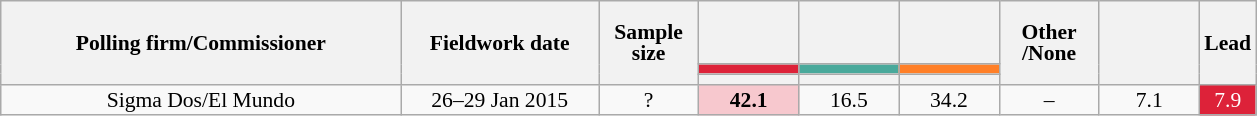<table class="wikitable collapsible collapsed" style="text-align:center; font-size:90%; line-height:14px;">
<tr style="height:42px;">
<th style="width:260px;" rowspan="3">Polling firm/Commissioner</th>
<th style="width:125px;" rowspan="3">Fieldwork date</th>
<th style="width:60px;" rowspan="3">Sample size</th>
<th style="width:60px;"></th>
<th style="width:60px;"></th>
<th style="width:60px;"></th>
<th style="width:60px;" rowspan="3">Other<br>/None</th>
<th style="width:60px;" rowspan="3"></th>
<th style="width:30px;" rowspan="3">Lead</th>
</tr>
<tr>
<th style="color:inherit;background:#DD2239;"></th>
<th style="color:inherit;background:#49A99B;"></th>
<th style="color:inherit;background:#FF7F27;"></th>
</tr>
<tr>
<th></th>
<th></th>
<th></th>
</tr>
<tr>
<td>Sigma Dos/El Mundo</td>
<td>26–29 Jan 2015</td>
<td>?</td>
<td style="color:inherit;background:#F7C8CE;"><strong>42.1</strong></td>
<td>16.5</td>
<td>34.2</td>
<td>–</td>
<td>7.1</td>
<td style="color:inherit;background:#DD2239; color:white;">7.9</td>
</tr>
</table>
